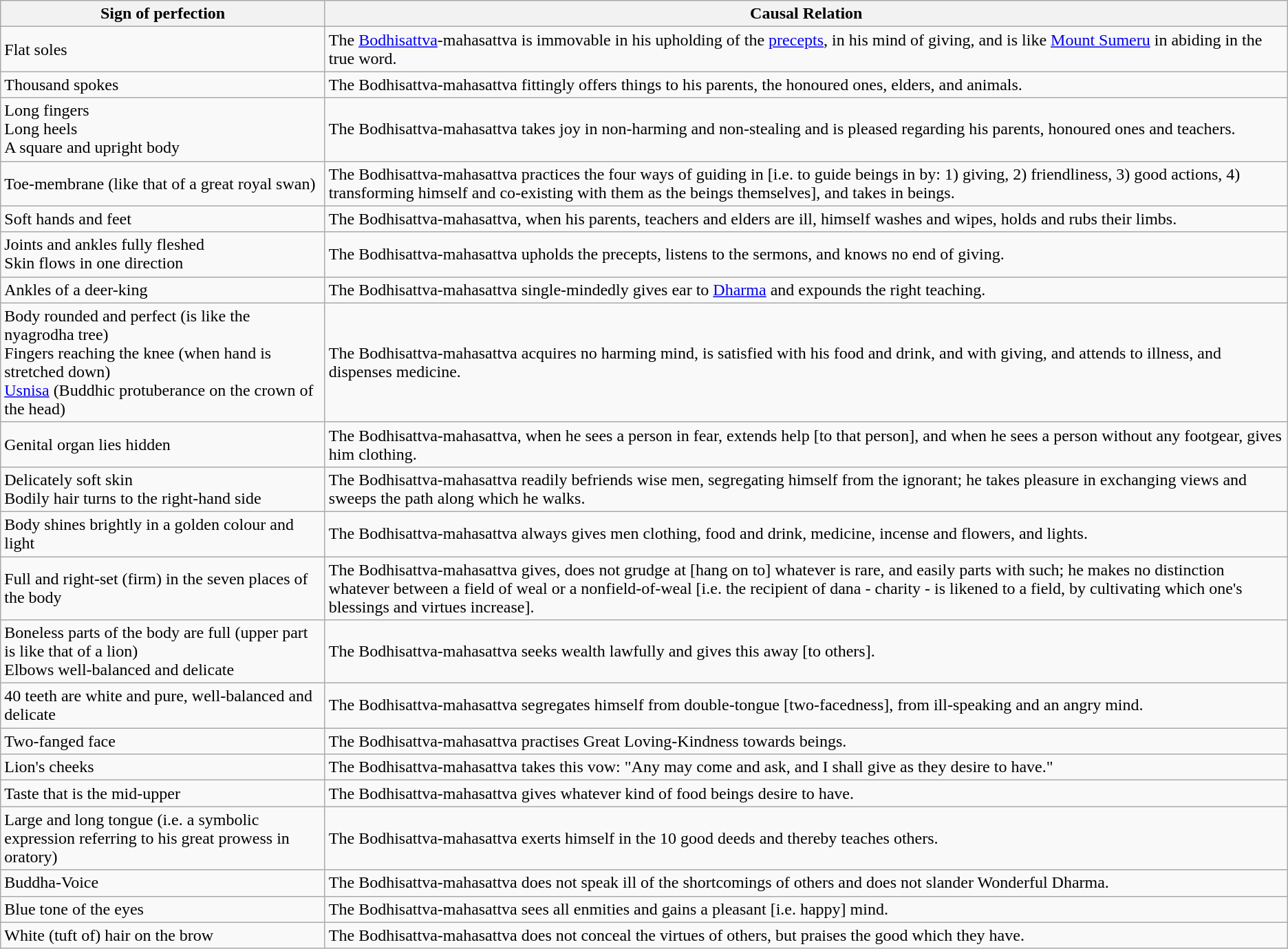<table class="wikitable">
<tr>
<th>Sign of perfection</th>
<th>Causal Relation</th>
</tr>
<tr>
<td>Flat soles</td>
<td>The <a href='#'>Bodhisattva</a>-mahasattva is immovable in his upholding of the <a href='#'>precepts</a>, in his mind of giving, and is like <a href='#'>Mount Sumeru</a> in abiding in the true word.</td>
</tr>
<tr>
<td>Thousand spokes</td>
<td>The Bodhisattva-mahasattva fittingly offers things to his parents, the honoured ones, elders, and animals.</td>
</tr>
<tr>
<td>Long fingers<br>Long heels<br>A square and upright body</td>
<td>The Bodhisattva-mahasattva takes joy in non-harming and non-stealing and is pleased regarding his parents, honoured ones and teachers.</td>
</tr>
<tr>
<td>Toe-membrane (like that of a great royal swan)</td>
<td>The Bodhisattva-mahasattva practices the four ways of guiding in [i.e. to guide beings in by: 1) giving, 2) friendliness, 3) good actions, 4) transforming himself and co-existing with them as the beings themselves], and takes in beings.</td>
</tr>
<tr>
<td>Soft hands and feet</td>
<td>The Bodhisattva-mahasattva, when his parents, teachers and elders are ill, himself washes and wipes, holds and rubs their limbs.</td>
</tr>
<tr>
<td>Joints and ankles fully fleshed<br>Skin flows in one direction</td>
<td>The Bodhisattva-mahasattva upholds the precepts, listens to the sermons, and knows no end of giving.</td>
</tr>
<tr>
<td>Ankles of a deer-king</td>
<td>The Bodhisattva-mahasattva single-mindedly gives ear to <a href='#'>Dharma</a> and expounds the right teaching.</td>
</tr>
<tr>
<td>Body rounded and perfect (is like the nyagrodha tree)<br>Fingers reaching the knee (when hand is stretched down)<br><a href='#'>Usnisa</a> (Buddhic protuberance on the crown of the head)</td>
<td>The Bodhisattva-mahasattva acquires no harming mind, is satisfied with his food and drink, and with giving, and attends to illness, and dispenses medicine.</td>
</tr>
<tr>
<td>Genital organ lies hidden</td>
<td>The Bodhisattva-mahasattva, when he sees a person in fear, extends help [to that person], and when he sees a person without any footgear, gives him clothing.</td>
</tr>
<tr>
<td>Delicately soft skin<br>Bodily hair turns to the right-hand side</td>
<td>The Bodhisattva-mahasattva readily befriends wise men, segregating himself from the ignorant; he takes pleasure in exchanging views and sweeps the path along which he walks.</td>
</tr>
<tr>
<td>Body shines brightly in a golden colour and light</td>
<td>The Bodhisattva-mahasattva always gives men clothing, food and drink, medicine, incense and flowers, and lights.</td>
</tr>
<tr>
<td>Full and right-set (firm) in the seven places of the body</td>
<td>The Bodhisattva-mahasattva gives, does not grudge at [hang on to] whatever is rare, and easily parts with such; he makes no distinction whatever between a field of weal or a nonfield-of-weal [i.e. the recipient of dana - charity - is likened to a field, by cultivating which one's blessings and virtues increase].</td>
</tr>
<tr>
<td>Boneless parts of the body are full (upper part is like that of a lion)<br>Elbows well-balanced and delicate</td>
<td>The Bodhisattva-mahasattva seeks wealth lawfully and gives this away [to others].</td>
</tr>
<tr>
<td>40 teeth are white and pure, well-balanced and delicate</td>
<td>The Bodhisattva-mahasattva segregates himself from double-tongue [two-facedness], from ill-speaking and an angry mind.</td>
</tr>
<tr>
<td>Two-fanged face</td>
<td>The Bodhisattva-mahasattva practises Great Loving-Kindness towards beings.</td>
</tr>
<tr>
<td>Lion's cheeks</td>
<td>The Bodhisattva-mahasattva takes this vow: "Any may come and ask, and I shall give as they desire to have."</td>
</tr>
<tr>
<td>Taste that is the mid-upper</td>
<td>The Bodhisattva-mahasattva gives whatever kind of food beings desire to have.</td>
</tr>
<tr>
<td>Large and long tongue (i.e. a symbolic expression referring to his great prowess in oratory)</td>
<td>The Bodhisattva-mahasattva exerts himself in the 10 good deeds and thereby teaches others.</td>
</tr>
<tr>
<td>Buddha-Voice</td>
<td>The Bodhisattva-mahasattva does not speak ill of the shortcomings of others and does not slander Wonderful Dharma.</td>
</tr>
<tr>
<td>Blue tone of the eyes</td>
<td>The Bodhisattva-mahasattva sees all enmities and gains a pleasant [i.e. happy] mind.</td>
</tr>
<tr>
<td>White (tuft of) hair on the brow</td>
<td>The Bodhisattva-mahasattva does not conceal the virtues of others, but praises the good which they have.</td>
</tr>
</table>
